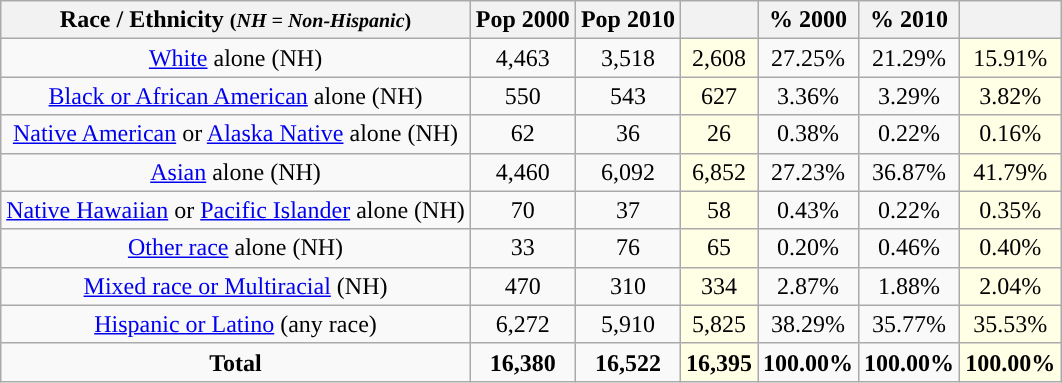<table class="wikitable" style="text-align:center;">
<tr>
<th>Race / Ethnicity <small>(<em>NH = Non-Hispanic</em>)</small></th>
<th>Pop 2000</th>
<th>Pop 2010</th>
<th></th>
<th>% 2000</th>
<th>% 2010</th>
<th></th>
</tr>
<tr>
<td><a href='#'>White</a> alone (NH)</td>
<td>4,463</td>
<td>3,518</td>
<td style='background: #ffffe6;'>2,608</td>
<td>27.25%</td>
<td>21.29%</td>
<td style='background: #ffffe6;'>15.91%</td>
</tr>
<tr>
<td><a href='#'>Black or African American</a> alone (NH)</td>
<td>550</td>
<td>543</td>
<td style='background: #ffffe6;'>627</td>
<td>3.36%</td>
<td>3.29%</td>
<td style='background: #ffffe6;'>3.82%</td>
</tr>
<tr>
<td><a href='#'>Native American</a> or <a href='#'>Alaska Native</a> alone (NH)</td>
<td>62</td>
<td>36</td>
<td style='background: #ffffe6;'>26</td>
<td>0.38%</td>
<td>0.22%</td>
<td style='background: #ffffe6;'>0.16%</td>
</tr>
<tr>
<td><a href='#'>Asian</a> alone (NH)</td>
<td>4,460</td>
<td>6,092</td>
<td style='background: #ffffe6;'>6,852</td>
<td>27.23%</td>
<td>36.87%</td>
<td style='background: #ffffe6;'>41.79%</td>
</tr>
<tr>
<td><a href='#'>Native Hawaiian</a> or <a href='#'>Pacific Islander</a> alone (NH)</td>
<td>70</td>
<td>37</td>
<td style='background: #ffffe6;'>58</td>
<td>0.43%</td>
<td>0.22%</td>
<td style='background: #ffffe6;'>0.35%</td>
</tr>
<tr>
<td><a href='#'>Other race</a> alone (NH)</td>
<td>33</td>
<td>76</td>
<td style='background: #ffffe6;'>65</td>
<td>0.20%</td>
<td>0.46%</td>
<td style='background: #ffffe6;'>0.40%</td>
</tr>
<tr>
<td><a href='#'>Mixed race or Multiracial</a> (NH)</td>
<td>470</td>
<td>310</td>
<td style='background: #ffffe6;'>334</td>
<td>2.87%</td>
<td>1.88%</td>
<td style='background: #ffffe6;'>2.04%</td>
</tr>
<tr>
<td><a href='#'>Hispanic or Latino</a> (any race)</td>
<td>6,272</td>
<td>5,910</td>
<td style='background: #ffffe6;'>5,825</td>
<td>38.29%</td>
<td>35.77%</td>
<td style='background: #ffffe6;'>35.53%</td>
</tr>
<tr>
<td><strong>Total</strong></td>
<td><strong>16,380</strong></td>
<td><strong>16,522</strong></td>
<td style='background: #ffffe6;'><strong>16,395</strong></td>
<td><strong>100.00%</strong></td>
<td><strong>100.00%</strong></td>
<td style='background: #ffffe6;'><strong>100.00%</strong></td>
</tr>
</table>
